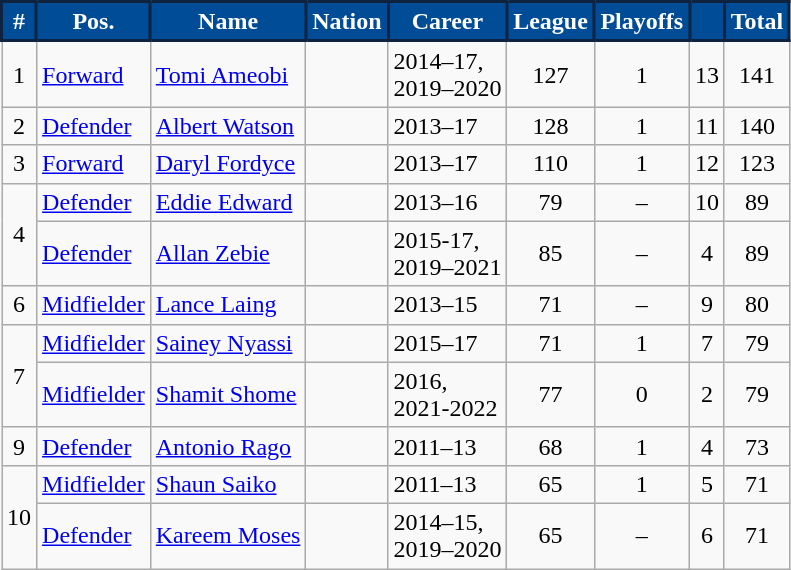<table class="wikitable sortable" style="text-align:center;">
<tr>
<th style="background:#004c97; color:#FFFFFF; border: 2px solid #0d2340;" scope="col">#</th>
<th style="background:#004c97; color:#FFFFFF; border: 2px solid #0d2340;" scope="col">Pos.</th>
<th style="background:#004c97; color:#FFFFFF; border: 2px solid #0d2340;" scope="col">Name</th>
<th style="background:#004c97; color:#FFFFFF; border: 2px solid #0d2340;" scope="col">Nation</th>
<th style="background:#004c97; color:#FFFFFF; border: 2px solid #0d2340;" scope="col">Career</th>
<th style="background:#004c97; color:#FFFFFF; border: 2px solid #0d2340;" scope="col">League</th>
<th style="background:#004c97; color:#FFFFFF; border: 2px solid #0d2340;" scope="col">Playoffs</th>
<th style="background:#004c97; color:#FFFFFF; border: 2px solid #0d2340;" scope="col"></th>
<th style="background:#004c97; color:#FFFFFF; border: 2px solid #0d2340;" scope="col">Total</th>
</tr>
<tr>
<td>1</td>
<td align="left"><a href='#'>Forward</a></td>
<td align="left"><a href='#'>Tomi Ameobi</a></td>
<td align="left"></td>
<td align="left">2014–17,<br>2019–2020</td>
<td>127</td>
<td>1</td>
<td>13</td>
<td>141</td>
</tr>
<tr>
<td>2</td>
<td align="left"><a href='#'>Defender</a></td>
<td align="left"><a href='#'>Albert Watson</a></td>
<td align="left"></td>
<td align="left">2013–17</td>
<td>128</td>
<td>1</td>
<td>11</td>
<td>140</td>
</tr>
<tr>
<td>3</td>
<td align="left"><a href='#'>Forward</a></td>
<td align="left"><a href='#'>Daryl Fordyce</a></td>
<td align="left"></td>
<td align="left">2013–17</td>
<td>110</td>
<td>1</td>
<td>12</td>
<td>123</td>
</tr>
<tr>
<td rowspan="2">4</td>
<td align="left"><a href='#'>Defender</a></td>
<td align="left"><a href='#'>Eddie Edward</a></td>
<td align="left"></td>
<td align="left">2013–16</td>
<td>79</td>
<td>–</td>
<td>10</td>
<td>89</td>
</tr>
<tr>
<td align="left"><a href='#'>Defender</a></td>
<td align="left"><a href='#'>Allan Zebie</a></td>
<td align="left"></td>
<td align="left">2015-17,<br>2019–2021</td>
<td>85</td>
<td>–</td>
<td>4</td>
<td>89</td>
</tr>
<tr>
<td>6</td>
<td align="left"><a href='#'>Midfielder</a></td>
<td align="left"><a href='#'>Lance Laing</a></td>
<td align="left"></td>
<td align="left">2013–15</td>
<td>71</td>
<td>–</td>
<td>9</td>
<td>80</td>
</tr>
<tr>
<td rowspan="2">7</td>
<td align="left"><a href='#'>Midfielder</a></td>
<td align="left"><a href='#'>Sainey Nyassi</a></td>
<td align="left"></td>
<td align="left">2015–17</td>
<td>71</td>
<td>1</td>
<td>7</td>
<td>79</td>
</tr>
<tr>
<td align="left"><a href='#'>Midfielder</a></td>
<td align="left"><a href='#'>Shamit Shome</a></td>
<td align="left"></td>
<td align="left">2016,<br>2021-2022</td>
<td>77</td>
<td>0</td>
<td>2</td>
<td>79</td>
</tr>
<tr>
<td>9</td>
<td align="left"><a href='#'>Defender</a></td>
<td align="left"><a href='#'>Antonio Rago</a></td>
<td align="left"></td>
<td align="left">2011–13</td>
<td>68</td>
<td>1</td>
<td>4</td>
<td>73</td>
</tr>
<tr>
<td rowspan="2">10</td>
<td align="left"><a href='#'>Midfielder</a></td>
<td align="left"><a href='#'>Shaun Saiko</a></td>
<td align="left"></td>
<td align="left">2011–13</td>
<td>65</td>
<td>1</td>
<td>5</td>
<td>71</td>
</tr>
<tr>
<td align="left"><a href='#'>Defender</a></td>
<td align="left"><a href='#'>Kareem Moses</a></td>
<td align="left"></td>
<td align="left">2014–15,<br>2019–2020</td>
<td>65</td>
<td>–</td>
<td>6</td>
<td>71</td>
</tr>
</table>
